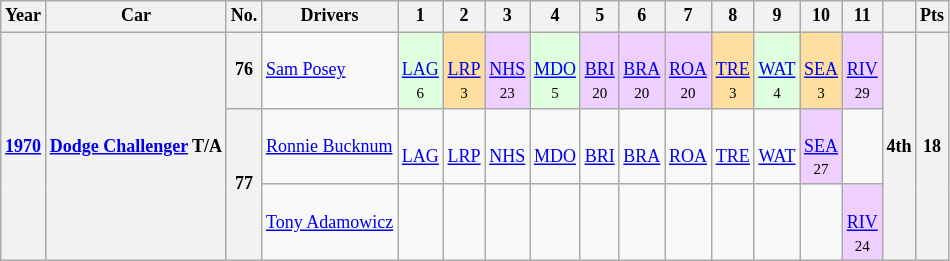<table class="wikitable collapsible" style="text-align:center; font-size:75%">
<tr>
<th>Year</th>
<th>Car</th>
<th>No.</th>
<th>Drivers</th>
<th>1</th>
<th>2</th>
<th>3</th>
<th>4</th>
<th>5</th>
<th>6</th>
<th>7</th>
<th>8</th>
<th>9</th>
<th>10</th>
<th>11</th>
<th></th>
<th>Pts</th>
</tr>
<tr>
<th rowspan=3><a href='#'>1970</a></th>
<th rowspan=3><a href='#'>Dodge Challenger</a> T/A</th>
<th>76</th>
<td align="left"> <a href='#'>Sam Posey</a></td>
<td style="background-color:#DFFFDF"> <br> <a href='#'>LAG</a> <br><small>6</small></td>
<td style="background-color:#FFDF9F"> <br> <a href='#'>LRP</a> <br><small>3</small></td>
<td style="background-color:#EFCFFF"> <br> <a href='#'>NHS</a> <br><small>23</small></td>
<td style="background-color:#DFFFDF"> <br> <a href='#'>MDO</a><br><small>5</small></td>
<td style="background-color:#EFCFFF"> <br> <a href='#'>BRI</a> <br><small>20</small></td>
<td style="background-color:#EFCFFF"> <br> <a href='#'>BRA</a> <br><small>20</small></td>
<td style="background-color:#EFCFFF"> <br> <a href='#'>ROA</a><br><small>20</small></td>
<td style="background-color:#FFDF9F"> <br> <a href='#'>TRE</a> <br> <small>3</small></td>
<td style="background-color:#DFFFDF"> <br> <a href='#'>WAT</a> <br> <small>4</small></td>
<td style="background-color:#FFDF9F"> <br> <a href='#'>SEA</a> <br> <small>3</small></td>
<td style="background-color:#EFCFFF"> <br> <a href='#'>RIV</a> <br> <small>29</small></td>
<th rowspan=3>4th</th>
<th rowspan=3>18</th>
</tr>
<tr>
<th rowspan=2>77</th>
<td align="left"> <a href='#'>Ronnie Bucknum</a></td>
<td> <br> <a href='#'>LAG</a></td>
<td> <br> <a href='#'>LRP</a></td>
<td> <br> <a href='#'>NHS</a></td>
<td> <br> <a href='#'>MDO</a></td>
<td> <br> <a href='#'>BRI</a></td>
<td> <br> <a href='#'>BRA</a></td>
<td> <br> <a href='#'>ROA</a></td>
<td> <br> <a href='#'>TRE</a></td>
<td> <br> <a href='#'>WAT</a></td>
<td style="background-color:#EFCFFF"> <br> <a href='#'>SEA</a> <br> <small>27</small></td>
<td></td>
</tr>
<tr>
<td align="left"> <a href='#'>Tony Adamowicz</a></td>
<td></td>
<td></td>
<td></td>
<td></td>
<td></td>
<td></td>
<td></td>
<td></td>
<td></td>
<td></td>
<td style="background-color:#EFCFFF"> <br> <a href='#'>RIV</a> <br> <small>24</small></td>
</tr>
</table>
